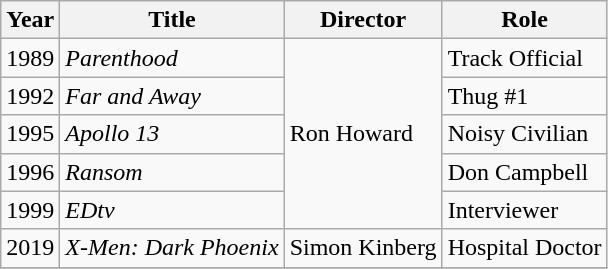<table class="wikitable sortable" border="1">
<tr>
<th>Year</th>
<th>Title</th>
<th>Director</th>
<th>Role</th>
</tr>
<tr>
<td>1989</td>
<td><em>Parenthood</em></td>
<td rowspan="5">Ron Howard</td>
<td>Track Official</td>
</tr>
<tr>
<td>1992</td>
<td><em>Far and Away</em></td>
<td>Thug #1</td>
</tr>
<tr>
<td>1995</td>
<td><em>Apollo 13</em></td>
<td>Noisy Civilian</td>
</tr>
<tr>
<td>1996</td>
<td><em>Ransom</em></td>
<td>Don Campbell</td>
</tr>
<tr>
<td>1999</td>
<td><em>EDtv</em></td>
<td>Interviewer</td>
</tr>
<tr>
<td>2019</td>
<td><em>X-Men: Dark Phoenix</em></td>
<td>Simon Kinberg</td>
<td>Hospital Doctor</td>
</tr>
<tr>
</tr>
</table>
